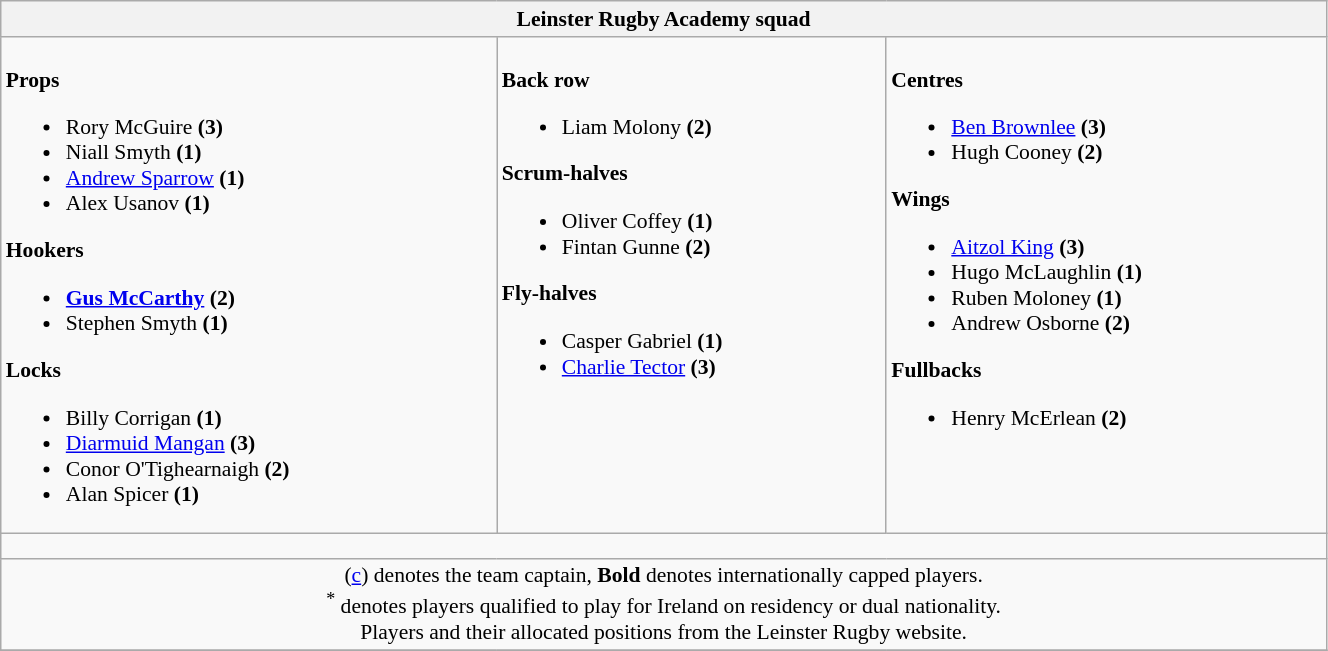<table class="wikitable" style="text-align:left; font-size:90%; width:70%">
<tr>
<th colspan="100%">Leinster Rugby Academy squad</th>
</tr>
<tr valign="top">
<td><br><strong>Props</strong><ul><li> Rory McGuire <strong>(3)</strong></li><li> Niall Smyth <strong>(1)</strong></li><li> <a href='#'>Andrew Sparrow</a> <strong>(1)</strong></li><li> Alex Usanov <strong>(1)</strong></li></ul><strong>Hookers</strong><ul><li> <strong><a href='#'>Gus McCarthy</a></strong> <strong>(2)</strong></li><li> Stephen Smyth <strong>(1)</strong></li></ul><strong>Locks</strong><ul><li> Billy Corrigan <strong>(1)</strong></li><li> <a href='#'>Diarmuid Mangan</a> <strong>(3)</strong></li><li> Conor O'Tighearnaigh <strong>(2)</strong></li><li> Alan Spicer <strong>(1)</strong></li></ul></td>
<td><br><strong>Back row</strong><ul><li> Liam Molony <strong>(2)</strong></li></ul><strong>Scrum-halves</strong><ul><li> Oliver Coffey <strong>(1)</strong></li><li> Fintan Gunne <strong>(2)</strong></li></ul><strong>Fly-halves</strong><ul><li> Casper Gabriel <strong>(1)</strong></li><li> <a href='#'>Charlie Tector</a> <strong>(3)</strong></li></ul></td>
<td><br><strong>Centres</strong><ul><li> <a href='#'>Ben Brownlee</a> <strong>(3)</strong></li><li> Hugh Cooney <strong>(2)</strong></li></ul><strong>Wings</strong><ul><li> <a href='#'>Aitzol King</a> <strong>(3)</strong></li><li> Hugo McLaughlin <strong>(1)</strong></li><li> Ruben Moloney <strong>(1)</strong></li><li> Andrew Osborne <strong>(2)</strong></li></ul><strong>Fullbacks</strong><ul><li> Henry McErlean <strong>(2)</strong></li></ul></td>
</tr>
<tr>
<td colspan="100%" style="height: 10px;"></td>
</tr>
<tr>
<td colspan="100%" style="text-align:center;">(<a href='#'>c</a>) denotes the team captain, <strong>Bold</strong> denotes internationally capped players. <br> <sup>*</sup> denotes players qualified to play for Ireland on residency or dual nationality. <br> Players and their allocated positions from the Leinster Rugby website.</td>
</tr>
<tr>
</tr>
</table>
